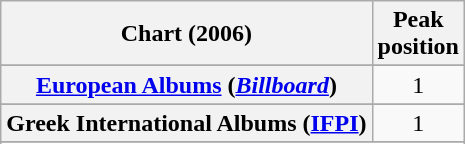<table class="wikitable sortable plainrowheaders" style="text-align:center;">
<tr>
<th>Chart (2006)</th>
<th>Peak<br>position</th>
</tr>
<tr>
</tr>
<tr>
</tr>
<tr>
</tr>
<tr>
</tr>
<tr>
</tr>
<tr>
</tr>
<tr>
</tr>
<tr>
<th scope="row"><a href='#'>European Albums</a> (<em><a href='#'>Billboard</a></em>)</th>
<td style="text-align:center;">1</td>
</tr>
<tr>
</tr>
<tr>
</tr>
<tr>
</tr>
<tr>
<th scope="row">Greek International Albums (<a href='#'>IFPI</a>)</th>
<td>1</td>
</tr>
<tr>
</tr>
<tr>
</tr>
<tr>
</tr>
<tr>
</tr>
<tr>
</tr>
<tr>
</tr>
<tr>
</tr>
<tr>
</tr>
<tr>
</tr>
<tr>
</tr>
<tr>
</tr>
<tr>
</tr>
</table>
